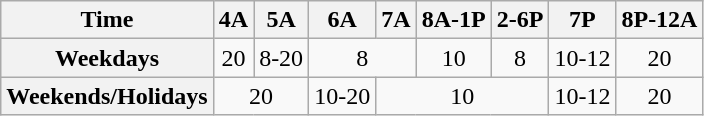<table class="wikitable" style="text-align: center;">
<tr>
<th>Time</th>
<th>4A</th>
<th>5A</th>
<th>6A</th>
<th>7A</th>
<th>8A-1P</th>
<th>2-6P</th>
<th>7P</th>
<th>8P-12A</th>
</tr>
<tr>
<th>Weekdays</th>
<td>20</td>
<td>8-20</td>
<td colspan="2">8</td>
<td>10</td>
<td>8</td>
<td>10-12</td>
<td>20</td>
</tr>
<tr>
<th>Weekends/Holidays</th>
<td colspan="2">20</td>
<td>10-20</td>
<td colspan="3">10</td>
<td>10-12</td>
<td>20</td>
</tr>
</table>
